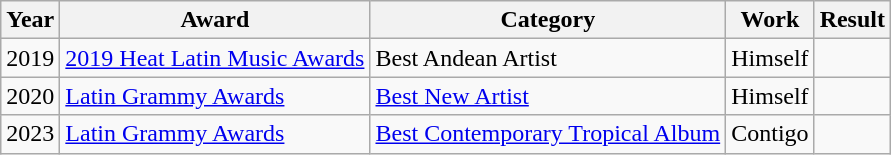<table class="wikitable plainrowheaders">
<tr>
<th scope="col">Year</th>
<th scope="col">Award</th>
<th scope="col">Category</th>
<th scope="col">Work</th>
<th scope="col">Result</th>
</tr>
<tr>
<td>2019</td>
<td><a href='#'>2019 Heat Latin Music Awards</a></td>
<td>Best Andean Artist</td>
<td>Himself</td>
<td></td>
</tr>
<tr>
<td>2020</td>
<td><a href='#'>Latin Grammy Awards</a></td>
<td><a href='#'>Best New Artist</a></td>
<td>Himself</td>
<td></td>
</tr>
<tr>
<td>2023</td>
<td><a href='#'>Latin Grammy Awards</a></td>
<td><a href='#'>Best Contemporary Tropical Album</a></td>
<td>Contigo</td>
<td></td>
</tr>
</table>
